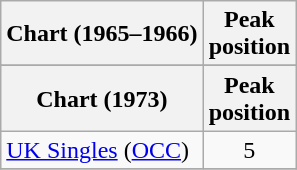<table class="wikitable sortable">
<tr>
<th>Chart (1965–1966)</th>
<th>Peak<br>position</th>
</tr>
<tr>
</tr>
<tr>
</tr>
<tr>
</tr>
<tr>
</tr>
<tr>
</tr>
<tr>
</tr>
<tr>
</tr>
<tr>
</tr>
<tr>
<th>Chart (1973)</th>
<th>Peak<br>position</th>
</tr>
<tr>
<td><a href='#'>UK Singles</a> (<a href='#'>OCC</a>)</td>
<td style="text-align:center">5</td>
</tr>
<tr>
</tr>
</table>
